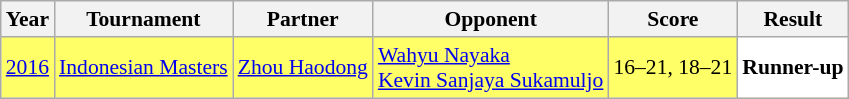<table class="sortable wikitable" style="font-size: 90%;">
<tr>
<th>Year</th>
<th>Tournament</th>
<th>Partner</th>
<th>Opponent</th>
<th>Score</th>
<th>Result</th>
</tr>
<tr style="background:#FFFF67">
<td align="center"><a href='#'>2016</a></td>
<td align="left"><a href='#'>Indonesian Masters</a></td>
<td align="left"> <a href='#'>Zhou Haodong</a></td>
<td align="left"> <a href='#'>Wahyu Nayaka</a><br> <a href='#'>Kevin Sanjaya Sukamuljo</a></td>
<td align="left">16–21, 18–21</td>
<td style="text-align:left; background:white"> <strong>Runner-up</strong></td>
</tr>
</table>
